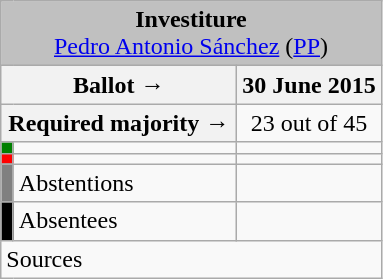<table class="wikitable" style="text-align:center;">
<tr>
<td colspan="3" align="center" bgcolor="#C0C0C0"><strong>Investiture</strong><br><a href='#'>Pedro Antonio Sánchez</a> (<a href='#'>PP</a>)</td>
</tr>
<tr>
<th colspan="2" width="150px">Ballot →</th>
<th>30 June 2015</th>
</tr>
<tr>
<th colspan="2">Required majority →</th>
<td>23 out of 45 </td>
</tr>
<tr>
<th width="1px" style="background:green;"></th>
<td align="left"></td>
<td></td>
</tr>
<tr>
<th style="color:inherit;background:red;"></th>
<td align="left"></td>
<td></td>
</tr>
<tr>
<th style="color:inherit;background:gray;"></th>
<td align="left"><span>Abstentions</span></td>
<td></td>
</tr>
<tr>
<th style="color:inherit;background:black;"></th>
<td align="left"><span>Absentees</span></td>
<td></td>
</tr>
<tr>
<td align="left" colspan="3">Sources</td>
</tr>
</table>
